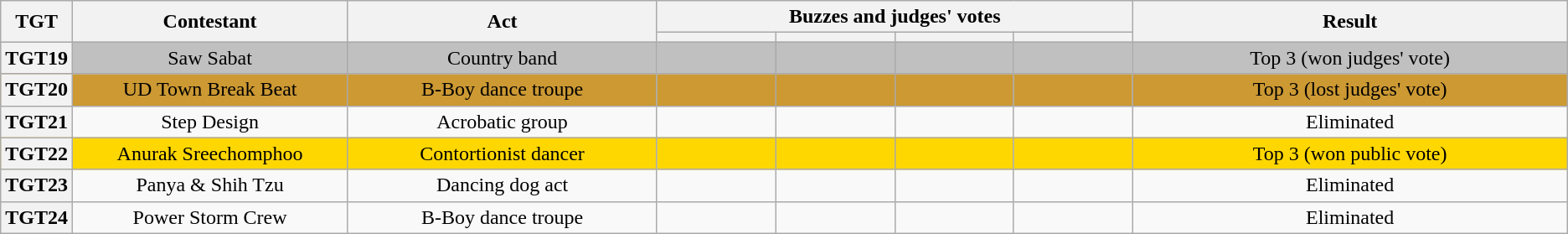<table class="wikitable plainrowheaders sortable" style="text-align:center;">
<tr>
<th scope="col" rowspan="2"  style="width:1em;">TGT</th>
<th scope="col" rowspan="2"  style="width:14em;">Contestant</th>
<th scope="col" rowspan="2" class="unsortable"  style="width:16em;">Act</th>
<th scope="col" colspan="4" class="unsortable" style="width:24em;">Buzzes and judges' votes</th>
<th scope="col" rowspan="2" style="width:23em;">Result</th>
</tr>
<tr>
<th scope="col" style="width:6em;"></th>
<th scope="col" style="width:6em;"></th>
<th scope="col" style="width:6em;"></th>
<th scope="col" style="width:6em;"></th>
</tr>
<tr bgcolor=silver>
<th>TGT19</th>
<td>Saw Sabat</td>
<td>Country band</td>
<td></td>
<td></td>
<td></td>
<td></td>
<td>Top 3 (won judges' vote)</td>
</tr>
<tr bgcolor=#cc9933>
<th>TGT20</th>
<td>UD Town Break Beat</td>
<td>B-Boy dance troupe</td>
<td></td>
<td></td>
<td></td>
<td></td>
<td>Top 3 (lost judges' vote)</td>
</tr>
<tr>
<th>TGT21</th>
<td>Step Design</td>
<td>Acrobatic group</td>
<td></td>
<td></td>
<td></td>
<td></td>
<td>Eliminated</td>
</tr>
<tr bgcolor=gold>
<th>TGT22</th>
<td>Anurak Sreechomphoo</td>
<td>Contortionist dancer</td>
<td></td>
<td></td>
<td></td>
<td></td>
<td>Top 3 (won public vote)</td>
</tr>
<tr>
<th>TGT23</th>
<td>Panya & Shih Tzu</td>
<td>Dancing dog act</td>
<td></td>
<td></td>
<td></td>
<td></td>
<td>Eliminated</td>
</tr>
<tr>
<th>TGT24</th>
<td>Power Storm Crew</td>
<td>B-Boy dance troupe</td>
<td></td>
<td></td>
<td></td>
<td></td>
<td>Eliminated</td>
</tr>
</table>
